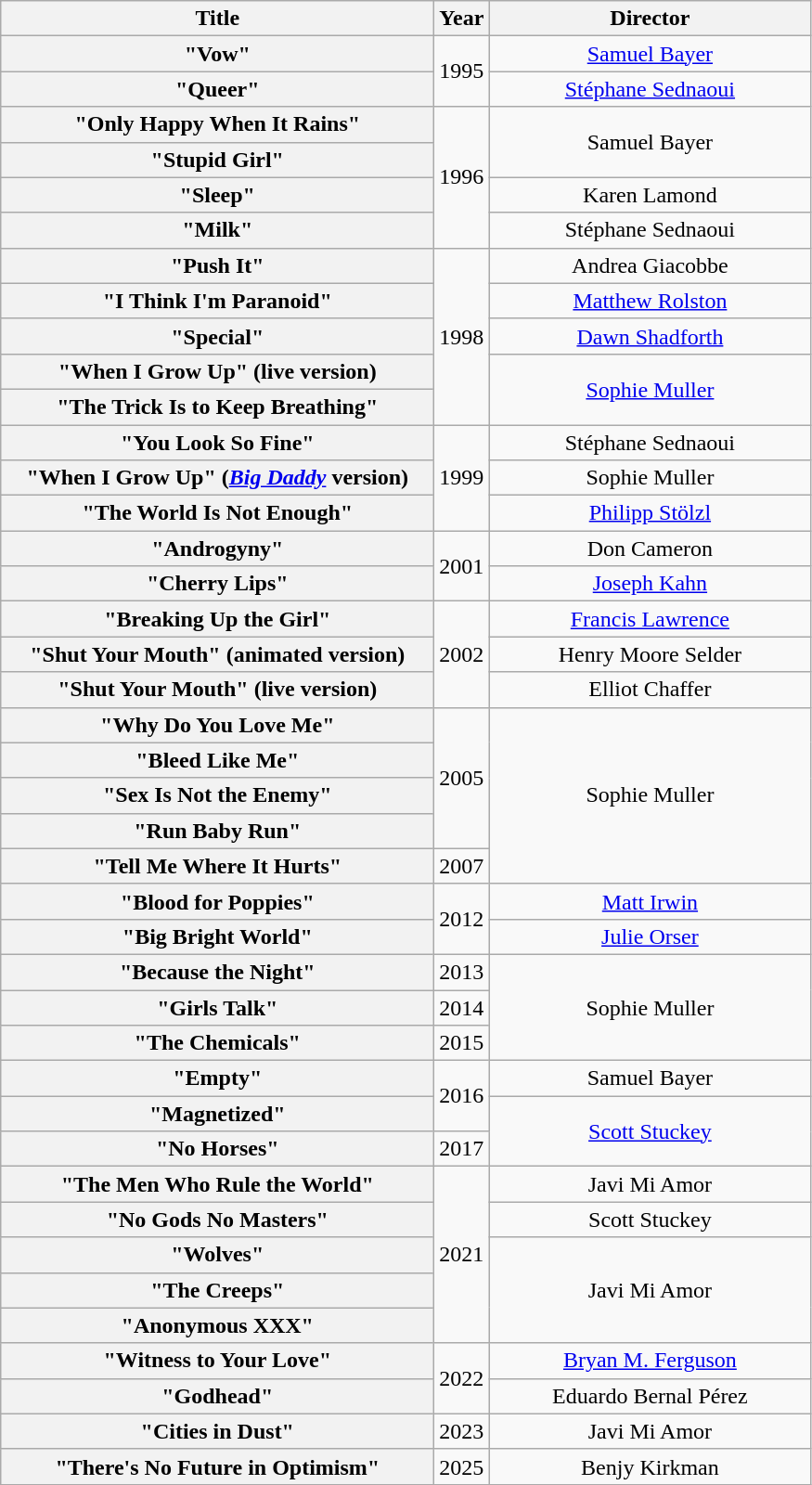<table class="wikitable plainrowheaders" style="text-align:center;">
<tr>
<th scope="col" style="width:19em;">Title</th>
<th scope="col">Year</th>
<th scope="col" style="width:14em;">Director</th>
</tr>
<tr>
<th scope="row">"Vow"</th>
<td rowspan="2">1995</td>
<td><a href='#'>Samuel Bayer</a></td>
</tr>
<tr>
<th scope="row">"Queer"</th>
<td><a href='#'>Stéphane Sednaoui</a></td>
</tr>
<tr>
<th scope="row">"Only Happy When It Rains"</th>
<td rowspan="4">1996</td>
<td rowspan="2">Samuel Bayer</td>
</tr>
<tr>
<th scope="row">"Stupid Girl"</th>
</tr>
<tr>
<th scope="row">"Sleep"</th>
<td>Karen Lamond</td>
</tr>
<tr>
<th scope="row">"Milk"</th>
<td>Stéphane Sednaoui</td>
</tr>
<tr>
<th scope="row">"Push It"</th>
<td rowspan="5">1998</td>
<td>Andrea Giacobbe</td>
</tr>
<tr>
<th scope="row">"I Think I'm Paranoid"</th>
<td><a href='#'>Matthew Rolston</a></td>
</tr>
<tr>
<th scope="row">"Special"</th>
<td><a href='#'>Dawn Shadforth</a></td>
</tr>
<tr>
<th scope="row">"When I Grow Up" (live version)</th>
<td rowspan="2"><a href='#'>Sophie Muller</a></td>
</tr>
<tr>
<th scope="row">"The Trick Is to Keep Breathing"</th>
</tr>
<tr>
<th scope="row">"You Look So Fine"</th>
<td rowspan="3">1999</td>
<td>Stéphane Sednaoui</td>
</tr>
<tr>
<th scope="row">"When I Grow Up" (<em><a href='#'>Big Daddy</a></em> version)</th>
<td>Sophie Muller</td>
</tr>
<tr>
<th scope="row">"The World Is Not Enough"</th>
<td><a href='#'>Philipp Stölzl</a></td>
</tr>
<tr>
<th scope="row">"Androgyny"</th>
<td rowspan="2">2001</td>
<td>Don Cameron</td>
</tr>
<tr>
<th scope="row">"Cherry Lips"</th>
<td><a href='#'>Joseph Kahn</a></td>
</tr>
<tr>
<th scope="row">"Breaking Up the Girl"</th>
<td rowspan="3">2002</td>
<td><a href='#'>Francis Lawrence</a></td>
</tr>
<tr>
<th scope="row">"Shut Your Mouth" (animated version)</th>
<td>Henry Moore Selder</td>
</tr>
<tr>
<th scope="row">"Shut Your Mouth" (live version)</th>
<td>Elliot Chaffer</td>
</tr>
<tr>
<th scope="row">"Why Do You Love Me"</th>
<td rowspan="4">2005</td>
<td rowspan="5">Sophie Muller</td>
</tr>
<tr>
<th scope="row">"Bleed Like Me"</th>
</tr>
<tr>
<th scope="row">"Sex Is Not the Enemy"</th>
</tr>
<tr>
<th scope="row">"Run Baby Run"</th>
</tr>
<tr>
<th scope="row">"Tell Me Where It Hurts"</th>
<td>2007</td>
</tr>
<tr>
<th scope="row">"Blood for Poppies"</th>
<td rowspan="2">2012</td>
<td><a href='#'>Matt Irwin</a></td>
</tr>
<tr>
<th scope="row">"Big Bright World"</th>
<td><a href='#'>Julie Orser</a></td>
</tr>
<tr>
<th scope="row">"Because the Night" </th>
<td>2013</td>
<td rowspan="3">Sophie Muller</td>
</tr>
<tr>
<th scope="row">"Girls Talk" </th>
<td>2014</td>
</tr>
<tr>
<th scope="row">"The Chemicals" </th>
<td>2015</td>
</tr>
<tr>
<th scope="row">"Empty"</th>
<td rowspan="2">2016</td>
<td>Samuel Bayer</td>
</tr>
<tr>
<th scope="row">"Magnetized"</th>
<td rowspan="2"><a href='#'>Scott Stuckey</a></td>
</tr>
<tr>
<th scope="row">"No Horses"</th>
<td>2017</td>
</tr>
<tr>
<th scope="row">"The Men Who Rule the World"</th>
<td rowspan="5">2021</td>
<td>Javi Mi Amor</td>
</tr>
<tr>
<th scope="row">"No Gods No Masters"</th>
<td>Scott Stuckey</td>
</tr>
<tr>
<th scope="row">"Wolves"</th>
<td rowspan="3">Javi Mi Amor</td>
</tr>
<tr>
<th scope="row">"The Creeps"</th>
</tr>
<tr>
<th scope="row">"Anonymous XXX"</th>
</tr>
<tr>
<th scope="row">"Witness to Your Love"</th>
<td rowspan="2">2022</td>
<td><a href='#'>Bryan M. Ferguson</a></td>
</tr>
<tr>
<th scope="row">"Godhead"</th>
<td>Eduardo Bernal Pérez</td>
</tr>
<tr>
<th scope="row">"Cities in Dust"</th>
<td>2023</td>
<td>Javi Mi Amor</td>
</tr>
<tr>
<th scope="row">"There's No Future in Optimism"</th>
<td>2025</td>
<td>Benjy Kirkman</td>
</tr>
</table>
